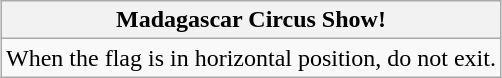<table class="wikitable" style="margin:auto">
<tr>
<th>Madagascar Circus Show!</th>
</tr>
<tr>
<td>When the flag is in horizontal position, do not exit.</td>
</tr>
</table>
